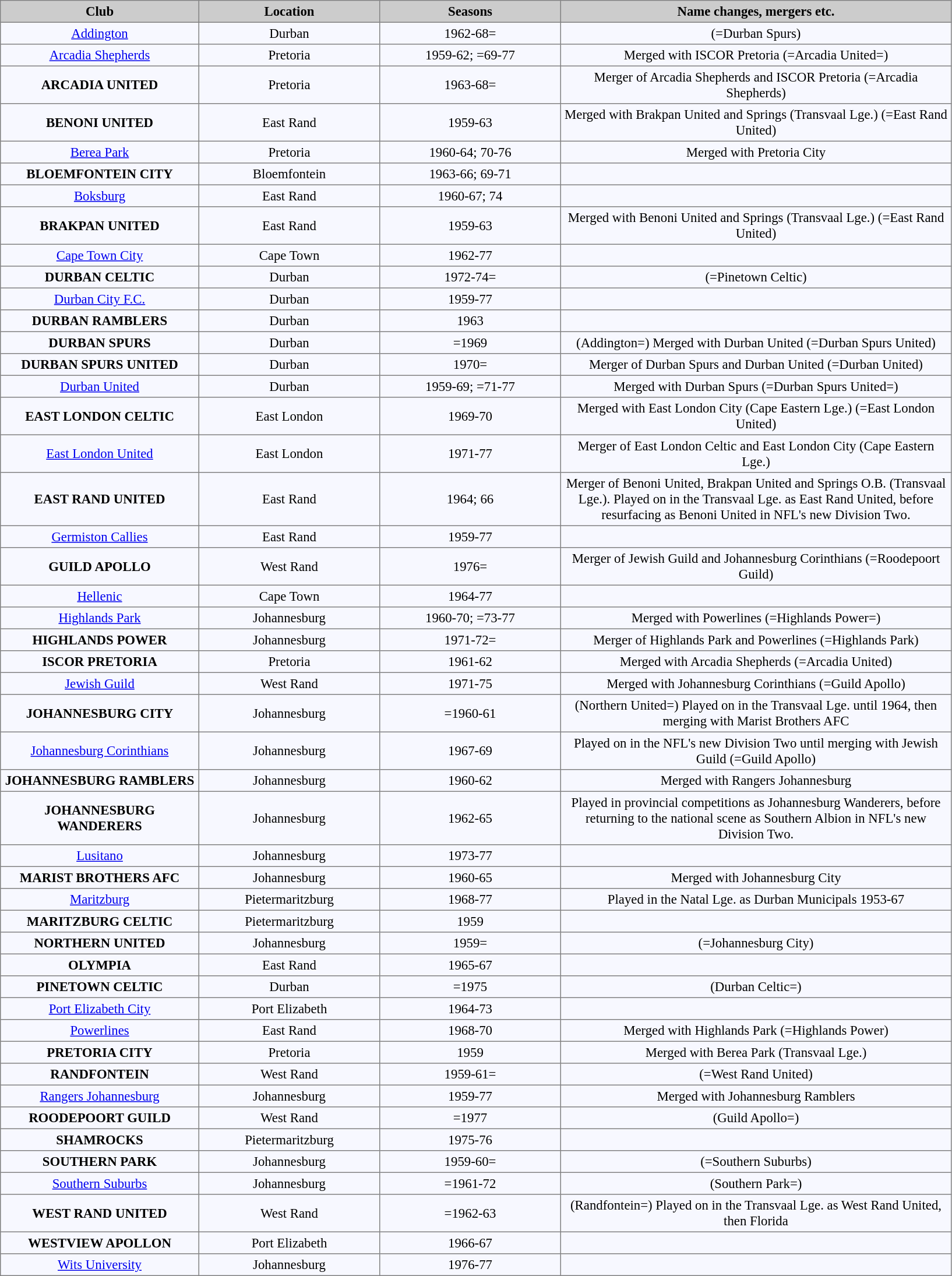<table bgcolor="#f7f8ff" cellpadding="3" cellspacing="0" border="1" style="font-size: 95%; border: gray solid 1px; border-collapse: collapse;">
<tr bgcolor="#CCCCCC" align="center">
<td width="220"><strong>Club</strong></td>
<td width="200"><strong>Location</strong></td>
<td width="200"><strong>Seasons</strong></td>
<td width="440"><strong>Name changes, mergers etc.</strong></td>
</tr>
<tr align=center>
<td><a href='#'>Addington</a></td>
<td>Durban</td>
<td>1962-68=</td>
<td>(=Durban Spurs)</td>
</tr>
<tr align=center>
<td><a href='#'>Arcadia Shepherds</a></td>
<td>Pretoria</td>
<td>1959-62; =69-77</td>
<td>Merged with ISCOR Pretoria (=Arcadia United=)</td>
</tr>
<tr align=center>
<td><strong>ARCADIA UNITED</strong></td>
<td>Pretoria</td>
<td>1963-68=</td>
<td>Merger of Arcadia Shepherds and ISCOR Pretoria (=Arcadia Shepherds)</td>
</tr>
<tr align=center>
<td><strong>BENONI UNITED</strong></td>
<td>East Rand</td>
<td>1959-63</td>
<td>Merged with Brakpan United and Springs (Transvaal Lge.) (=East Rand United)</td>
</tr>
<tr align=center>
<td><a href='#'>Berea Park</a></td>
<td>Pretoria</td>
<td>1960-64; 70-76</td>
<td>Merged with Pretoria City</td>
</tr>
<tr align=center>
<td><strong>BLOEMFONTEIN CITY</strong></td>
<td>Bloemfontein</td>
<td>1963-66; 69-71</td>
<td></td>
</tr>
<tr align=center>
<td><a href='#'>Boksburg</a></td>
<td>East Rand</td>
<td>1960-67; 74</td>
<td></td>
</tr>
<tr align=center>
<td><strong>BRAKPAN UNITED</strong></td>
<td>East Rand</td>
<td>1959-63</td>
<td>Merged with Benoni United and Springs (Transvaal Lge.) (=East Rand United)</td>
</tr>
<tr align=center>
<td><a href='#'>Cape Town City</a></td>
<td>Cape Town</td>
<td>1962-77</td>
<td></td>
</tr>
<tr align=center>
<td><strong>DURBAN CELTIC</strong></td>
<td>Durban</td>
<td>1972-74=</td>
<td>(=Pinetown Celtic)</td>
</tr>
<tr align=center>
<td><a href='#'>Durban City F.C.</a></td>
<td>Durban</td>
<td>1959-77</td>
<td></td>
</tr>
<tr align=center>
<td><strong>DURBAN RAMBLERS</strong></td>
<td>Durban</td>
<td>1963</td>
<td></td>
</tr>
<tr align=center>
<td><strong>DURBAN SPURS</strong></td>
<td>Durban</td>
<td>=1969</td>
<td>(Addington=) Merged with Durban United (=Durban Spurs United)</td>
</tr>
<tr align=center>
<td><strong>DURBAN SPURS UNITED</strong></td>
<td>Durban</td>
<td>1970=</td>
<td>Merger of Durban Spurs and Durban United (=Durban United)</td>
</tr>
<tr align=center>
<td><a href='#'>Durban United</a></td>
<td>Durban</td>
<td>1959-69; =71-77</td>
<td>Merged with Durban Spurs (=Durban Spurs United=)</td>
</tr>
<tr align=center>
<td><strong>EAST LONDON CELTIC</strong></td>
<td>East London</td>
<td>1969-70</td>
<td>Merged with East London City (Cape Eastern Lge.) (=East London United)</td>
</tr>
<tr align=center>
<td><a href='#'>East London United</a></td>
<td>East London</td>
<td>1971-77</td>
<td>Merger of East London Celtic and East London City (Cape Eastern Lge.)</td>
</tr>
<tr align=center>
<td><strong>EAST RAND UNITED</strong></td>
<td>East Rand</td>
<td>1964; 66</td>
<td>Merger of Benoni United, Brakpan United and Springs O.B. (Transvaal Lge.). Played on in the Transvaal Lge. as East Rand United, before resurfacing as Benoni United in NFL's new Division Two.</td>
</tr>
<tr align=center>
<td><a href='#'>Germiston Callies</a></td>
<td>East Rand</td>
<td>1959-77</td>
<td></td>
</tr>
<tr align=center>
<td><strong>GUILD APOLLO</strong></td>
<td>West Rand</td>
<td>1976=</td>
<td>Merger of Jewish Guild and Johannesburg Corinthians (=Roodepoort Guild)</td>
</tr>
<tr align=center>
<td><a href='#'>Hellenic</a></td>
<td>Cape Town</td>
<td>1964-77</td>
<td></td>
</tr>
<tr align=center>
<td><a href='#'>Highlands Park</a></td>
<td>Johannesburg</td>
<td>1960-70; =73-77</td>
<td>Merged with Powerlines (=Highlands Power=)</td>
</tr>
<tr align=center>
<td><strong>HIGHLANDS POWER</strong></td>
<td>Johannesburg</td>
<td>1971-72=</td>
<td>Merger of Highlands Park and Powerlines (=Highlands Park)</td>
</tr>
<tr align=center>
<td><strong>ISCOR PRETORIA</strong></td>
<td>Pretoria</td>
<td>1961-62</td>
<td>Merged with Arcadia Shepherds (=Arcadia United)</td>
</tr>
<tr align=center>
<td><a href='#'>Jewish Guild</a></td>
<td>West Rand</td>
<td>1971-75</td>
<td>Merged with Johannesburg Corinthians (=Guild Apollo)</td>
</tr>
<tr align=center>
<td><strong>JOHANNESBURG CITY</strong></td>
<td>Johannesburg</td>
<td>=1960-61</td>
<td>(Northern United=) Played on in the Transvaal Lge. until 1964, then merging with Marist Brothers AFC</td>
</tr>
<tr align=center>
<td><a href='#'>Johannesburg Corinthians</a></td>
<td>Johannesburg</td>
<td>1967-69</td>
<td>Played on in the NFL's new Division Two until merging with Jewish Guild (=Guild Apollo)</td>
</tr>
<tr align=center>
<td><strong>JOHANNESBURG RAMBLERS</strong></td>
<td>Johannesburg</td>
<td>1960-62</td>
<td>Merged with Rangers Johannesburg</td>
</tr>
<tr align=center>
<td><strong>JOHANNESBURG WANDERERS</strong></td>
<td>Johannesburg</td>
<td>1962-65</td>
<td>Played in provincial competitions as Johannesburg Wanderers, before returning to the national scene as Southern Albion in NFL's new Division Two.</td>
</tr>
<tr align=center>
<td><a href='#'>Lusitano</a></td>
<td>Johannesburg</td>
<td>1973-77</td>
<td></td>
</tr>
<tr align=center>
<td><strong>MARIST BROTHERS AFC</strong></td>
<td>Johannesburg</td>
<td>1960-65</td>
<td>Merged with Johannesburg City</td>
</tr>
<tr align=center>
<td><a href='#'>Maritzburg</a></td>
<td>Pietermaritzburg</td>
<td>1968-77</td>
<td>Played in the Natal Lge. as Durban Municipals 1953-67</td>
</tr>
<tr align=center>
<td><strong>MARITZBURG CELTIC</strong></td>
<td>Pietermaritzburg</td>
<td>1959</td>
<td></td>
</tr>
<tr align=center>
<td><strong>NORTHERN UNITED</strong></td>
<td>Johannesburg</td>
<td>1959=</td>
<td>(=Johannesburg City)</td>
</tr>
<tr align=center>
<td><strong>OLYMPIA</strong></td>
<td>East Rand</td>
<td>1965-67</td>
<td></td>
</tr>
<tr align=center>
<td><strong>PINETOWN CELTIC</strong></td>
<td>Durban</td>
<td>=1975</td>
<td>(Durban Celtic=)</td>
</tr>
<tr align=center>
<td><a href='#'>Port Elizabeth City</a></td>
<td>Port Elizabeth</td>
<td>1964-73</td>
<td></td>
</tr>
<tr align=center>
<td><a href='#'>Powerlines</a></td>
<td>East Rand</td>
<td>1968-70</td>
<td>Merged with Highlands Park (=Highlands Power)</td>
</tr>
<tr align=center>
<td><strong>PRETORIA CITY</strong></td>
<td>Pretoria</td>
<td>1959</td>
<td>Merged with Berea Park (Transvaal Lge.)</td>
</tr>
<tr align=center>
<td><strong>RANDFONTEIN</strong></td>
<td>West Rand</td>
<td>1959-61=</td>
<td>(=West Rand United)</td>
</tr>
<tr align=center>
<td><a href='#'>Rangers Johannesburg</a></td>
<td>Johannesburg</td>
<td>1959-77</td>
<td>Merged with Johannesburg Ramblers</td>
</tr>
<tr align=center>
<td><strong>ROODEPOORT GUILD</strong></td>
<td>West Rand</td>
<td>=1977</td>
<td>(Guild Apollo=)</td>
</tr>
<tr align=center>
<td><strong>SHAMROCKS</strong></td>
<td>Pietermaritzburg</td>
<td>1975-76</td>
<td></td>
</tr>
<tr align=center>
<td><strong>SOUTHERN PARK</strong></td>
<td>Johannesburg</td>
<td>1959-60=</td>
<td>(=Southern Suburbs)</td>
</tr>
<tr align=center>
<td><a href='#'>Southern Suburbs</a></td>
<td>Johannesburg</td>
<td>=1961-72</td>
<td>(Southern Park=)</td>
</tr>
<tr align=center>
<td><strong>WEST RAND UNITED</strong></td>
<td>West Rand</td>
<td>=1962-63</td>
<td>(Randfontein=) Played on in the Transvaal Lge. as West Rand United, then Florida</td>
</tr>
<tr align=center>
<td><strong>WESTVIEW APOLLON</strong></td>
<td>Port Elizabeth</td>
<td>1966-67</td>
<td></td>
</tr>
<tr align=center>
<td><a href='#'>Wits University</a></td>
<td>Johannesburg</td>
<td>1976-77</td>
<td></td>
</tr>
</table>
